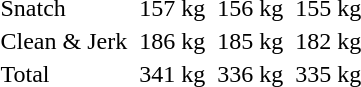<table>
<tr>
<td>Snatch</td>
<td></td>
<td>157 kg</td>
<td></td>
<td>156 kg</td>
<td></td>
<td>155 kg</td>
</tr>
<tr>
<td>Clean & Jerk</td>
<td></td>
<td>186 kg</td>
<td></td>
<td>185 kg</td>
<td></td>
<td>182 kg</td>
</tr>
<tr>
<td>Total</td>
<td></td>
<td>341 kg</td>
<td></td>
<td>336 kg</td>
<td></td>
<td>335 kg</td>
</tr>
</table>
